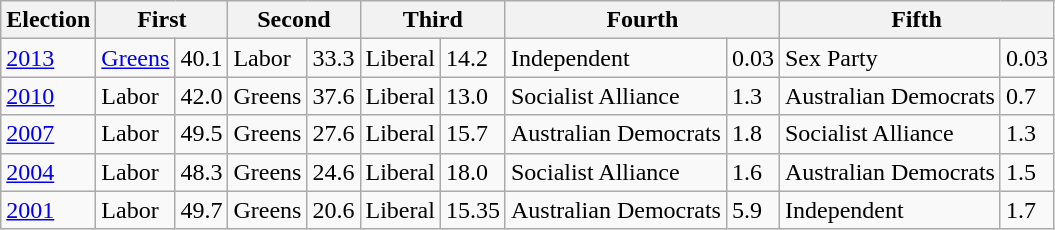<table class="wikitable">
<tr>
<th>Election</th>
<th colspan=2>First</th>
<th colspan=2>Second</th>
<th colspan=2>Third</th>
<th colspan=2>Fourth</th>
<th colspan=2>Fifth</th>
</tr>
<tr>
<td><a href='#'>2013</a>  </td>
<td><a href='#'>Greens</a></td>
<td>40.1</td>
<td>Labor</td>
<td>33.3</td>
<td>Liberal</td>
<td>14.2</td>
<td>Independent</td>
<td>0.03</td>
<td>Sex Party</td>
<td>0.03</td>
</tr>
<tr>
<td><a href='#'>2010</a>  </td>
<td>Labor</td>
<td>42.0</td>
<td>Greens</td>
<td>37.6</td>
<td>Liberal</td>
<td>13.0</td>
<td>Socialist Alliance</td>
<td>1.3</td>
<td>Australian Democrats</td>
<td>0.7</td>
</tr>
<tr>
<td><a href='#'>2007</a>  </td>
<td>Labor</td>
<td>49.5</td>
<td>Greens</td>
<td>27.6</td>
<td>Liberal</td>
<td>15.7</td>
<td>Australian Democrats</td>
<td>1.8</td>
<td>Socialist Alliance</td>
<td>1.3</td>
</tr>
<tr>
<td><a href='#'>2004</a>  </td>
<td>Labor</td>
<td>48.3</td>
<td>Greens</td>
<td>24.6</td>
<td>Liberal</td>
<td>18.0</td>
<td>Socialist Alliance</td>
<td>1.6</td>
<td>Australian Democrats</td>
<td>1.5</td>
</tr>
<tr>
<td><a href='#'>2001</a>  </td>
<td>Labor</td>
<td>49.7</td>
<td>Greens</td>
<td>20.6</td>
<td>Liberal</td>
<td>15.35</td>
<td>Australian Democrats</td>
<td>5.9</td>
<td>Independent</td>
<td>1.7</td>
</tr>
</table>
